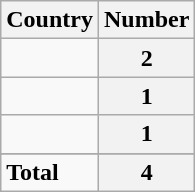<table class="wikitable centre sortable">
<tr>
<th>Country</th>
<th>Number</th>
</tr>
<tr>
<td></td>
<th>2</th>
</tr>
<tr>
<td></td>
<th>1</th>
</tr>
<tr>
<td></td>
<th>1</th>
</tr>
<tr>
</tr>
<tr class="sortbottom">
<td><strong>Total</strong></td>
<th>4</th>
</tr>
</table>
